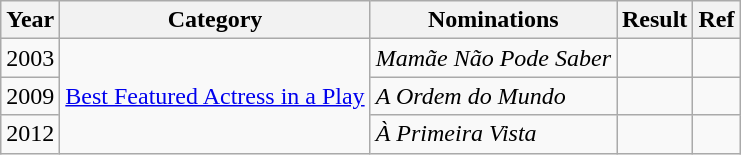<table class="wikitable">
<tr>
<th>Year</th>
<th>Category</th>
<th>Nominations</th>
<th>Result</th>
<th>Ref</th>
</tr>
<tr>
<td>2003</td>
<td rowspan=3><a href='#'>Best Featured Actress in a Play</a></td>
<td><em>Mamãe Não Pode Saber</em></td>
<td></td>
<td></td>
</tr>
<tr>
<td>2009</td>
<td><em>A Ordem do Mundo</em></td>
<td></td>
<td></td>
</tr>
<tr>
<td>2012</td>
<td><em>À Primeira Vista</em></td>
<td></td>
<td></td>
</tr>
</table>
